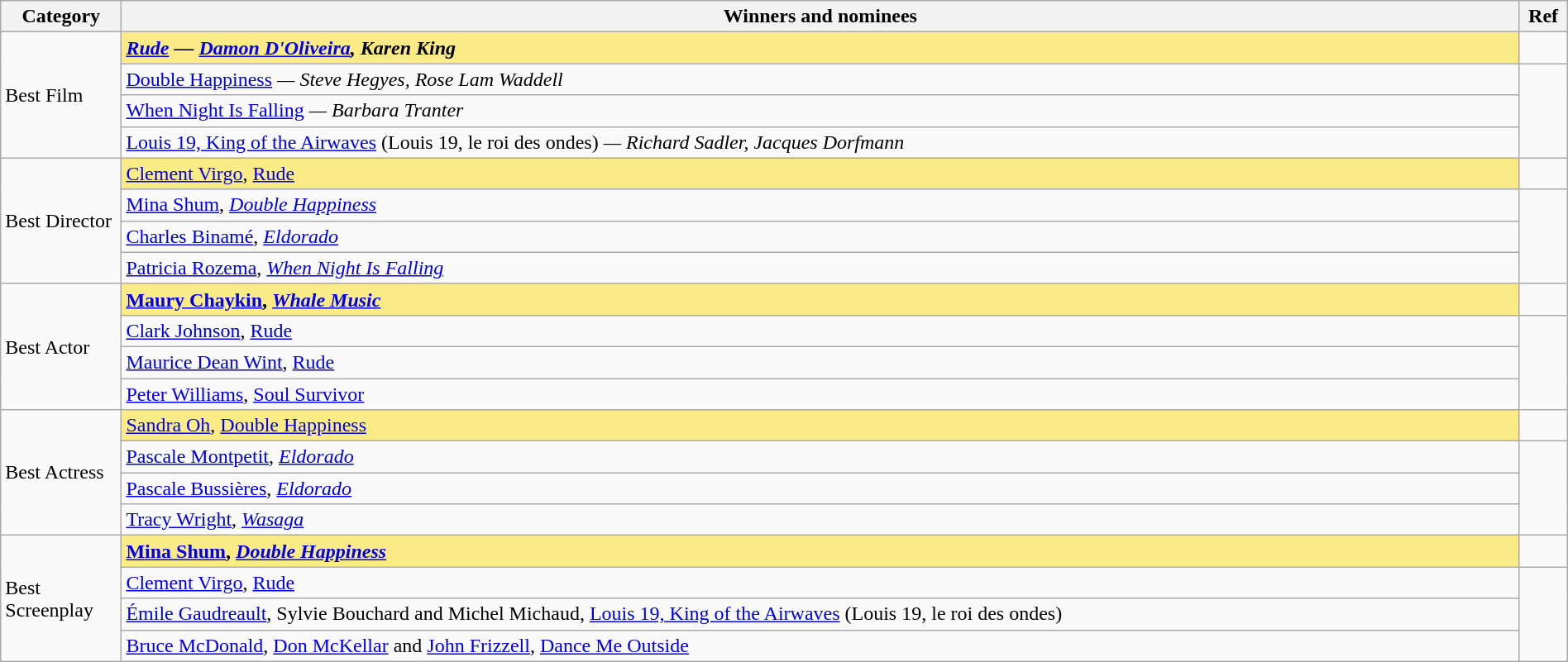<table class="wikitable" width="100%" cellpadding="5">
<tr>
<th width="15"><strong>Category</strong></th>
<th width="900"><strong>Winners and nominees</strong></th>
<th width="15"><strong>Ref</strong></th>
</tr>
<tr>
<td rowspan=4>Best Film</td>
<td style="background:#FAEB86;"><strong><em><a href='#'>Rude</a><em> — <a href='#'>Damon D'Oliveira</a>, Karen King<strong></td>
<td></td>
</tr>
<tr>
<td></em><a href='#'>Double Happiness</a><em> — Steve Hegyes, Rose Lam Waddell</td>
<td rowspan=3></td>
</tr>
<tr>
<td></em><a href='#'>When Night Is Falling</a><em> — Barbara Tranter</td>
</tr>
<tr>
<td></em><a href='#'>Louis 19, King of the Airwaves</a> (Louis 19, le roi des ondes)<em> — Richard Sadler, Jacques Dorfmann</td>
</tr>
<tr>
<td rowspan=4>Best Director</td>
<td style="background:#FAEB86;"></strong><a href='#'>Clement Virgo</a>, </em><a href='#'>Rude</a></em></strong></td>
<td></td>
</tr>
<tr>
<td><a href='#'>Mina Shum</a>, <em><a href='#'>Double Happiness</a></em></td>
<td rowspan=3></td>
</tr>
<tr>
<td><a href='#'>Charles Binamé</a>, <em><a href='#'>Eldorado</a></em></td>
</tr>
<tr>
<td><a href='#'>Patricia Rozema</a>, <em><a href='#'>When Night Is Falling</a></em></td>
</tr>
<tr>
<td rowspan=4>Best Actor</td>
<td style="background:#FAEB86;"><strong><a href='#'>Maury Chaykin</a>, <em><a href='#'>Whale Music</a><strong><em></td>
<td></td>
</tr>
<tr>
<td><a href='#'>Clark Johnson</a>, </em><a href='#'>Rude</a><em></td>
<td rowspan=3></td>
</tr>
<tr>
<td><a href='#'>Maurice Dean Wint</a>, </em><a href='#'>Rude</a><em></td>
</tr>
<tr>
<td><a href='#'>Peter Williams</a>, </em><a href='#'>Soul Survivor</a><em></td>
</tr>
<tr>
<td rowspan=4>Best Actress</td>
<td style="background:#FAEB86;"></strong><a href='#'>Sandra Oh</a>, </em><a href='#'>Double Happiness</a></em></strong></td>
<td></td>
</tr>
<tr>
<td><a href='#'>Pascale Montpetit</a>, <em><a href='#'>Eldorado</a></em></td>
<td rowspan=3></td>
</tr>
<tr>
<td><a href='#'>Pascale Bussières</a>, <em><a href='#'>Eldorado</a></em></td>
</tr>
<tr>
<td><a href='#'>Tracy Wright</a>, <em><a href='#'>Wasaga</a></em></td>
</tr>
<tr>
<td rowspan=4>Best Screenplay</td>
<td style="background:#FAEB86;"><strong><a href='#'>Mina Shum</a>, <em><a href='#'>Double Happiness</a><strong><em></td>
<td></td>
</tr>
<tr>
<td><a href='#'>Clement Virgo</a>, </em><a href='#'>Rude</a><em></td>
<td rowspan=3></td>
</tr>
<tr>
<td><a href='#'>Émile Gaudreault</a>, Sylvie Bouchard and Michel Michaud, </em><a href='#'>Louis 19, King of the Airwaves</a> (Louis 19, le roi des ondes)<em></td>
</tr>
<tr>
<td><a href='#'>Bruce McDonald</a>, <a href='#'>Don McKellar</a> and <a href='#'>John Frizzell</a>, </em><a href='#'>Dance Me Outside</a><em></td>
</tr>
</table>
